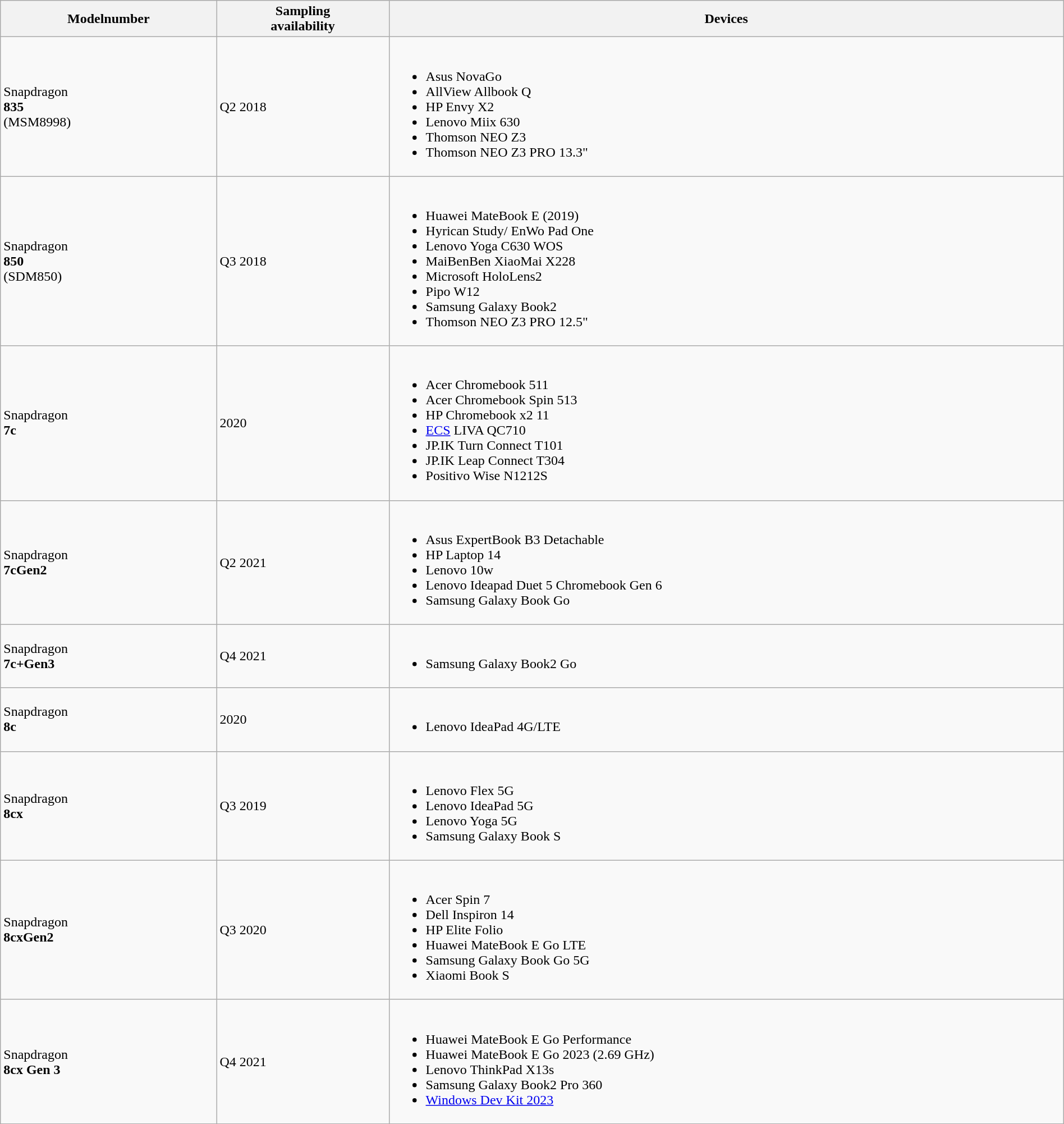<table class="wikitable" style="width:100%">
<tr>
<th>Modelnumber</th>
<th>Sampling<br>availability</th>
<th>Devices</th>
</tr>
<tr>
<td>Snapdragon<br><b>835</b><br>(MSM8998)</td>
<td>Q2 2018</td>
<td><br><ul><li>Asus NovaGo</li><li>AllView Allbook Q</li><li>HP Envy X2</li><li>Lenovo Miix 630</li><li>Thomson NEO Z3</li><li>Thomson NEO Z3 PRO 13.3"</li></ul></td>
</tr>
<tr>
<td>Snapdragon<br><b>850</b><br>(SDM850)</td>
<td>Q3 2018</td>
<td><br><ul><li>Huawei MateBook E (2019)</li><li>Hyrican Study/ EnWo Pad One</li><li>Lenovo Yoga C630 WOS</li><li>MaiBenBen XiaoMai X228</li><li>Microsoft HoloLens2</li><li>Pipo W12</li><li>Samsung Galaxy Book2</li><li>Thomson NEO Z3 PRO 12.5"</li></ul></td>
</tr>
<tr>
<td>Snapdragon<br><b>7c</b></td>
<td>2020</td>
<td><br><ul><li>Acer Chromebook 511</li><li>Acer Chromebook Spin 513</li><li>HP Chromebook x2 11</li><li><a href='#'>ECS</a> LIVA QC710</li><li>JP.IK Turn Connect T101</li><li>JP.IK Leap Connect T304</li><li>Positivo Wise N1212S</li></ul></td>
</tr>
<tr>
<td>Snapdragon<br><b>7cGen2</b></td>
<td>Q2 2021</td>
<td><br><ul><li>Asus ExpertBook B3 Detachable</li><li>HP Laptop 14</li><li>Lenovo 10w</li><li>Lenovo Ideapad Duet 5 Chromebook Gen 6</li><li>Samsung Galaxy Book Go</li></ul></td>
</tr>
<tr>
<td>Snapdragon<br><b>7c+Gen3</b></td>
<td>Q4 2021</td>
<td><br><ul><li>Samsung Galaxy Book2 Go</li></ul></td>
</tr>
<tr>
<td>Snapdragon<br><b>8c</b></td>
<td>2020</td>
<td><br><ul><li>Lenovo IdeaPad 4G/LTE</li></ul></td>
</tr>
<tr>
<td>Snapdragon<br><b>8cx</b></td>
<td>Q3 2019</td>
<td><br><ul><li>Lenovo Flex 5G</li><li>Lenovo IdeaPad 5G</li><li>Lenovo Yoga 5G</li><li>Samsung Galaxy Book S</li></ul></td>
</tr>
<tr>
<td>Snapdragon<br><b>8cxGen2</b></td>
<td>Q3 2020</td>
<td><br><ul><li>Acer Spin 7</li><li>Dell Inspiron 14</li><li>HP Elite Folio</li><li>Huawei MateBook E Go LTE</li><li>Samsung Galaxy Book Go 5G</li><li>Xiaomi Book S</li></ul></td>
</tr>
<tr>
<td>Snapdragon<br><b>8cx Gen 3</b></td>
<td>Q4 2021</td>
<td><br><ul><li>Huawei MateBook E Go Performance</li><li>Huawei MateBook E Go 2023 (2.69 GHz)</li><li>Lenovo ThinkPad X13s</li><li>Samsung Galaxy Book2 Pro 360</li><li><a href='#'>Windows Dev Kit 2023</a></li></ul></td>
</tr>
<tr>
</tr>
</table>
